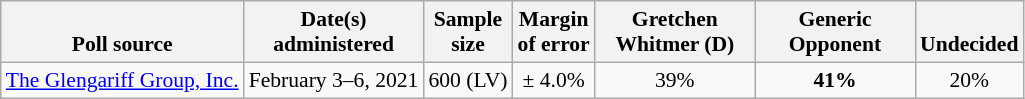<table class="wikitable" style="font-size:90%;text-align:center;">
<tr valign=bottom>
<th>Poll source</th>
<th>Date(s)<br>administered</th>
<th>Sample<br>size</th>
<th>Margin<br>of error</th>
<th style="width:100px;">Gretchen<br>Whitmer (D)</th>
<th style="width:100px;">Generic<br>Opponent</th>
<th>Undecided</th>
</tr>
<tr>
<td style="text-align:left;"><a href='#'>The Glengariff Group, Inc.</a></td>
<td>February 3–6, 2021</td>
<td>600 (LV)</td>
<td>± 4.0%</td>
<td>39%</td>
<td><strong>41%</strong></td>
<td>20%</td>
</tr>
</table>
